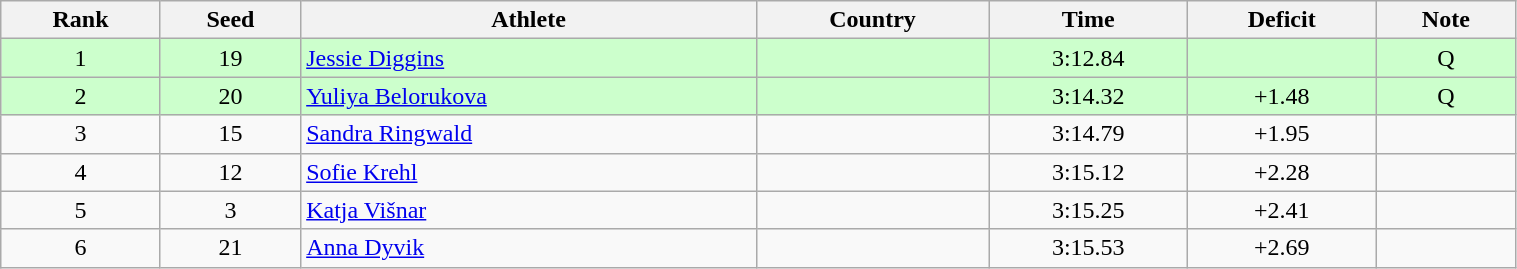<table class="wikitable sortable" style="text-align:center" width=80%>
<tr>
<th>Rank</th>
<th>Seed</th>
<th>Athlete</th>
<th>Country</th>
<th>Time</th>
<th>Deficit</th>
<th>Note</th>
</tr>
<tr bgcolor=ccffcc>
<td>1</td>
<td>19</td>
<td align=left><a href='#'>Jessie Diggins</a></td>
<td align=left></td>
<td>3:12.84</td>
<td></td>
<td>Q</td>
</tr>
<tr bgcolor=ccffcc>
<td>2</td>
<td>20</td>
<td align=left><a href='#'>Yuliya Belorukova</a></td>
<td align=left></td>
<td>3:14.32</td>
<td>+1.48</td>
<td>Q</td>
</tr>
<tr>
<td>3</td>
<td>15</td>
<td align=left><a href='#'>Sandra Ringwald</a></td>
<td align=left></td>
<td>3:14.79</td>
<td>+1.95</td>
<td></td>
</tr>
<tr>
<td>4</td>
<td>12</td>
<td align=left><a href='#'>Sofie Krehl</a></td>
<td align=left></td>
<td>3:15.12</td>
<td>+2.28</td>
<td></td>
</tr>
<tr>
<td>5</td>
<td>3</td>
<td align=left><a href='#'>Katja Višnar</a></td>
<td align=left></td>
<td>3:15.25</td>
<td>+2.41</td>
<td></td>
</tr>
<tr>
<td>6</td>
<td>21</td>
<td align=left><a href='#'>Anna Dyvik</a></td>
<td align=left></td>
<td>3:15.53</td>
<td>+2.69</td>
<td></td>
</tr>
</table>
